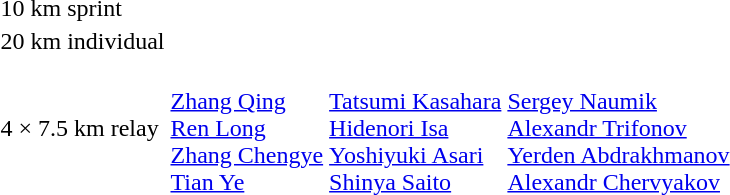<table>
<tr>
<td>10 km sprint<br></td>
<td></td>
<td></td>
<td></td>
</tr>
<tr>
<td>20 km individual<br></td>
<td></td>
<td></td>
<td></td>
</tr>
<tr>
<td>4 × 7.5 km relay<br></td>
<td><br><a href='#'>Zhang Qing</a><br><a href='#'>Ren Long</a><br><a href='#'>Zhang Chengye</a><br><a href='#'>Tian Ye</a></td>
<td><br><a href='#'>Tatsumi Kasahara</a><br><a href='#'>Hidenori Isa</a><br><a href='#'>Yoshiyuki Asari</a><br><a href='#'>Shinya Saito</a></td>
<td><br><a href='#'>Sergey Naumik</a><br><a href='#'>Alexandr Trifonov</a><br><a href='#'>Yerden Abdrakhmanov</a><br><a href='#'>Alexandr Chervyakov</a></td>
</tr>
</table>
